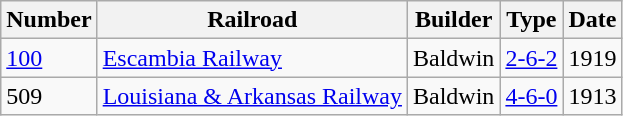<table class="wikitable">
<tr>
<th>Number</th>
<th>Railroad</th>
<th>Builder</th>
<th>Type</th>
<th>Date</th>
</tr>
<tr>
<td><a href='#'>100</a></td>
<td><a href='#'>Escambia Railway</a></td>
<td>Baldwin</td>
<td><a href='#'>2-6-2</a></td>
<td>1919</td>
</tr>
<tr>
<td>509</td>
<td><a href='#'>Louisiana & Arkansas Railway</a></td>
<td>Baldwin</td>
<td><a href='#'>4-6-0</a></td>
<td>1913</td>
</tr>
</table>
